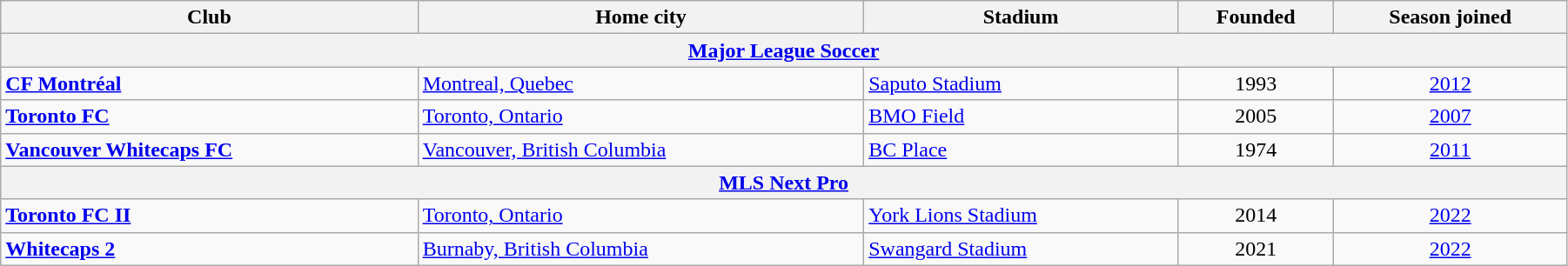<table class="wikitable sortable" width=95%>
<tr>
<th>Club</th>
<th>Home city</th>
<th>Stadium</th>
<th>Founded</th>
<th>Season joined</th>
</tr>
<tr>
<th colspan="6"><a href='#'>Major League Soccer</a></th>
</tr>
<tr>
<td><strong><a href='#'>CF Montréal</a></strong></td>
<td><a href='#'>Montreal, Quebec</a></td>
<td><a href='#'>Saputo Stadium</a></td>
<td align=center>1993</td>
<td align=center><a href='#'>2012</a></td>
</tr>
<tr>
<td><strong><a href='#'>Toronto FC</a></strong></td>
<td><a href='#'>Toronto, Ontario</a></td>
<td><a href='#'>BMO Field</a></td>
<td align=center>2005</td>
<td align=center><a href='#'>2007</a></td>
</tr>
<tr>
<td><strong><a href='#'>Vancouver Whitecaps FC</a></strong></td>
<td><a href='#'>Vancouver, British Columbia</a></td>
<td><a href='#'>BC Place</a></td>
<td align=center>1974</td>
<td align=center><a href='#'>2011</a></td>
</tr>
<tr>
<th colspan="6"><a href='#'>MLS Next Pro</a></th>
</tr>
<tr>
<td><strong><a href='#'>Toronto FC II</a></strong></td>
<td><a href='#'>Toronto, Ontario</a></td>
<td><a href='#'>York Lions Stadium</a></td>
<td align=center>2014</td>
<td align=center><a href='#'>2022</a></td>
</tr>
<tr>
<td><strong><a href='#'>Whitecaps 2</a></strong></td>
<td><a href='#'>Burnaby, British Columbia</a></td>
<td><a href='#'>Swangard Stadium</a></td>
<td align=center>2021</td>
<td align=center><a href='#'>2022</a></td>
</tr>
</table>
